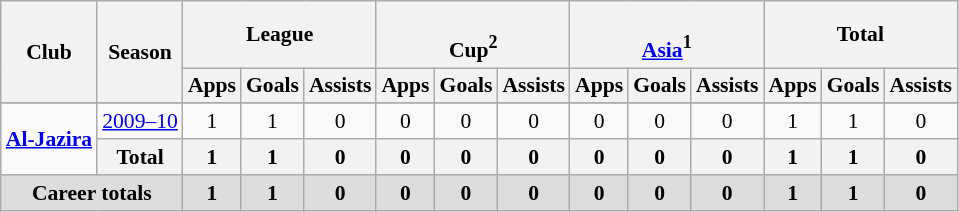<table class="wikitable" style="font-size:90%; text-align: center;">
<tr>
<th rowspan="2">Club</th>
<th rowspan="2">Season</th>
<th colspan="3">League</th>
<th colspan="3"><br>Cup<sup>2</sup></th>
<th colspan="3"><br><a href='#'>Asia</a><sup>1</sup></th>
<th colspan="3">Total</th>
</tr>
<tr>
<th>Apps</th>
<th>Goals</th>
<th>Assists</th>
<th>Apps</th>
<th>Goals</th>
<th>Assists</th>
<th>Apps</th>
<th>Goals</th>
<th>Assists</th>
<th>Apps</th>
<th>Goals</th>
<th>Assists</th>
</tr>
<tr>
</tr>
<tr align=center>
<td rowspan="2" align=center valign=center><strong><a href='#'>Al-Jazira</a></strong></td>
<td><a href='#'>2009–10</a></td>
<td>1</td>
<td>1</td>
<td>0</td>
<td>0</td>
<td>0</td>
<td>0</td>
<td>0</td>
<td>0</td>
<td>0</td>
<td>1</td>
<td>1</td>
<td>0</td>
</tr>
<tr align=center>
<th>Total</th>
<th>1</th>
<th>1</th>
<th>0</th>
<th>0</th>
<th>0</th>
<th>0</th>
<th>0</th>
<th>0</th>
<th>0</th>
<th>1</th>
<th>1</th>
<th>0</th>
</tr>
<tr>
<th style="background: #DCDCDC" colspan="2">Career totals</th>
<th style="background: #DCDCDC">1</th>
<th style="background: #DCDCDC">1</th>
<th style="background: #DCDCDC">0</th>
<th style="background: #DCDCDC">0</th>
<th style="background: #DCDCDC">0</th>
<th style="background: #DCDCDC">0</th>
<th style="background: #DCDCDC">0</th>
<th style="background: #DCDCDC">0</th>
<th style="background: #DCDCDC">0</th>
<th style="background: #DCDCDC">1</th>
<th style="background: #DCDCDC">1</th>
<th style="background: #DCDCDC">0</th>
</tr>
</table>
